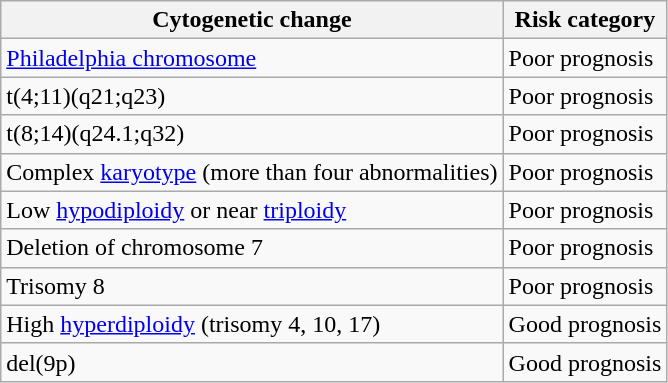<table class="wikitable">
<tr>
<th>Cytogenetic change</th>
<th>Risk category</th>
</tr>
<tr>
<td><a href='#'>Philadelphia chromosome</a></td>
<td>Poor prognosis</td>
</tr>
<tr>
<td>t(4;11)(q21;q23)</td>
<td>Poor prognosis</td>
</tr>
<tr>
<td>t(8;14)(q24.1;q32)</td>
<td>Poor prognosis</td>
</tr>
<tr>
<td>Complex <a href='#'>karyotype</a> (more than four abnormalities)</td>
<td>Poor prognosis</td>
</tr>
<tr>
<td>Low <a href='#'>hypodiploidy</a> or near <a href='#'>triploidy</a></td>
<td>Poor prognosis</td>
</tr>
<tr>
<td>Deletion of chromosome 7</td>
<td>Poor prognosis</td>
</tr>
<tr>
<td>Trisomy 8</td>
<td>Poor prognosis</td>
</tr>
<tr>
<td>High <a href='#'>hyperdiploidy</a> (trisomy 4, 10, 17)</td>
<td>Good prognosis</td>
</tr>
<tr>
<td>del(9p)</td>
<td>Good prognosis</td>
</tr>
</table>
